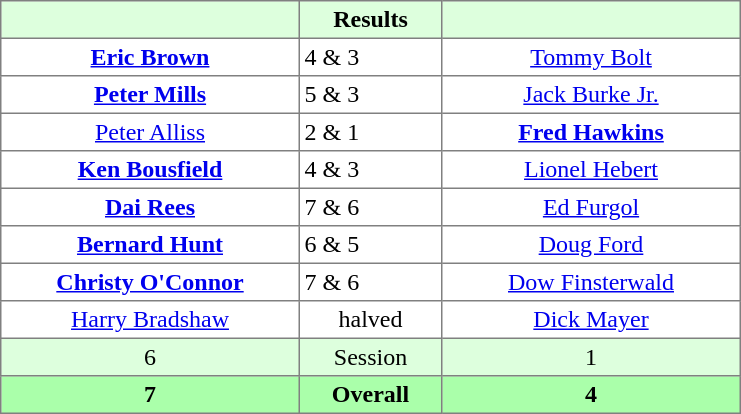<table border="1" cellpadding="3" style="border-collapse: collapse; text-align:center;">
<tr style="background:#dfd;">
<th style="width:12em;"></th>
<th style="width:5.5em;">Results</th>
<th style="width:12em;"></th>
</tr>
<tr>
<td><strong><a href='#'>Eric Brown</a></strong></td>
<td align=left> 4 & 3</td>
<td><a href='#'>Tommy Bolt</a></td>
</tr>
<tr>
<td><strong><a href='#'>Peter Mills</a></strong></td>
<td align=left> 5 & 3</td>
<td><a href='#'>Jack Burke Jr.</a></td>
</tr>
<tr>
<td><a href='#'>Peter Alliss</a></td>
<td align=left> 2 & 1</td>
<td><strong><a href='#'>Fred Hawkins</a></strong></td>
</tr>
<tr>
<td><strong><a href='#'>Ken Bousfield</a></strong></td>
<td align=left> 4 & 3</td>
<td><a href='#'>Lionel Hebert</a></td>
</tr>
<tr>
<td><strong><a href='#'>Dai Rees</a></strong></td>
<td align=left> 7 & 6</td>
<td><a href='#'>Ed Furgol</a></td>
</tr>
<tr>
<td><strong><a href='#'>Bernard Hunt</a></strong></td>
<td align=left> 6 & 5</td>
<td><a href='#'>Doug Ford</a></td>
</tr>
<tr>
<td><strong><a href='#'>Christy O'Connor</a></strong></td>
<td align=left> 7 & 6</td>
<td><a href='#'>Dow Finsterwald</a></td>
</tr>
<tr>
<td><a href='#'>Harry Bradshaw</a></td>
<td>halved</td>
<td><a href='#'>Dick Mayer</a></td>
</tr>
<tr style="background:#dfd;">
<td>6</td>
<td>Session</td>
<td>1</td>
</tr>
<tr style="background:#afa;">
<th>7</th>
<th>Overall</th>
<th>4</th>
</tr>
</table>
